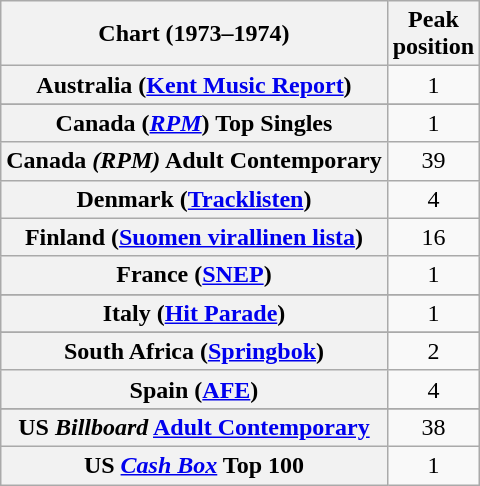<table class="wikitable sortable plainrowheaders" style="text-align:center">
<tr>
<th>Chart (1973–1974)</th>
<th>Peak<br>position</th>
</tr>
<tr>
<th scope="row">Australia (<a href='#'>Kent Music Report</a>)</th>
<td>1</td>
</tr>
<tr>
</tr>
<tr>
</tr>
<tr>
<th scope="row">Canada (<em><a href='#'>RPM</a></em>) Top Singles</th>
<td>1</td>
</tr>
<tr>
<th scope="row">Canada <em>(RPM)</em> Adult Contemporary</th>
<td style="text-align:center;">39</td>
</tr>
<tr>
<th scope="row">Denmark (<a href='#'>Tracklisten</a>)</th>
<td>4</td>
</tr>
<tr>
<th scope="row">Finland (<a href='#'>Suomen virallinen lista</a>)</th>
<td>16</td>
</tr>
<tr>
<th scope="row">France (<a href='#'>SNEP</a>)</th>
<td>1</td>
</tr>
<tr>
</tr>
<tr>
</tr>
<tr>
<th scope="row">Italy (<a href='#'>Hit Parade</a>)</th>
<td>1</td>
</tr>
<tr>
</tr>
<tr>
</tr>
<tr>
</tr>
<tr>
<th scope="row">South Africa (<a href='#'>Springbok</a>)</th>
<td>2</td>
</tr>
<tr>
<th scope="row">Spain (<a href='#'>AFE</a>)</th>
<td>4</td>
</tr>
<tr>
</tr>
<tr>
</tr>
<tr>
</tr>
<tr>
<th scope="row">US <em>Billboard</em> <a href='#'>Adult Contemporary</a></th>
<td align="center">38</td>
</tr>
<tr>
<th scope="row">US <a href='#'><em>Cash Box</em></a> Top 100</th>
<td style="text-align:center;">1</td>
</tr>
</table>
